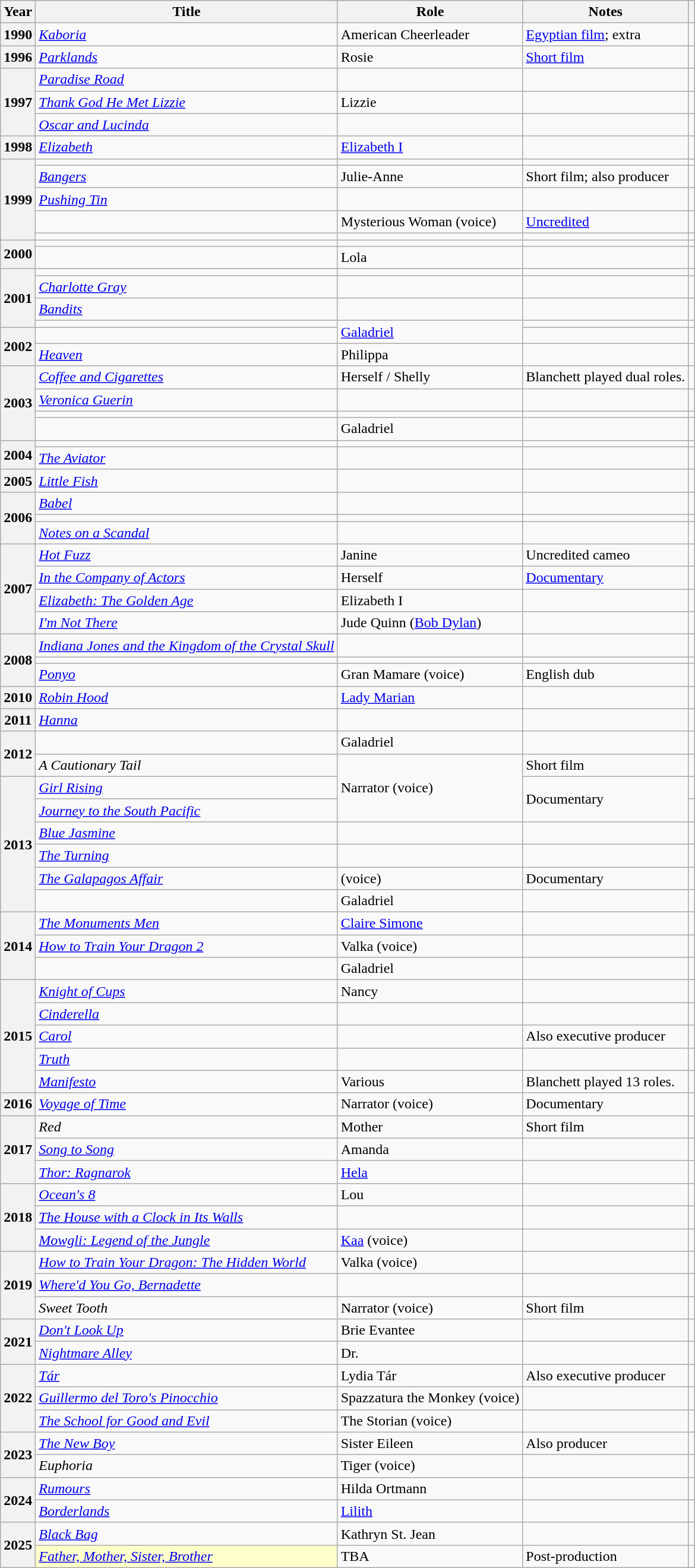<table class="wikitable sortable plainrowheaders">
<tr style="background:#ccc; text-align:center;">
<th scope="col">Year</th>
<th scope="col">Title</th>
<th scope="col">Role</th>
<th scope="col" class="unsortable">Notes</th>
<th scope=col class="unsortable"></th>
</tr>
<tr>
<th scope=row>1990</th>
<td><em><a href='#'>Kaboria</a></em></td>
<td>American Cheerleader</td>
<td><a href='#'>Egyptian film</a>; extra</td>
<td style="text-align: center;"></td>
</tr>
<tr>
<th scope=row>1996</th>
<td><em><a href='#'>Parklands</a></em></td>
<td>Rosie</td>
<td><a href='#'>Short film</a></td>
<td style="text-align: center;"></td>
</tr>
<tr>
<th rowspan="3" scope="row">1997</th>
<td><em><a href='#'>Paradise Road</a></em></td>
<td></td>
<td></td>
<td style="text-align: center;"></td>
</tr>
<tr>
<td><em><a href='#'>Thank God He Met Lizzie</a></em></td>
<td>Lizzie</td>
<td></td>
<td style="text-align: center;"></td>
</tr>
<tr>
<td><em><a href='#'>Oscar and Lucinda</a></em></td>
<td></td>
<td></td>
<td style="text-align: center;"></td>
</tr>
<tr>
<th scope=row>1998</th>
<td><em><a href='#'>Elizabeth</a></em></td>
<td><a href='#'>Elizabeth I</a></td>
<td></td>
<td style="text-align: center;"></td>
</tr>
<tr>
<th rowspan="5" scope="row">1999</th>
<td><em></em></td>
<td></td>
<td></td>
<td style="text-align: center;"></td>
</tr>
<tr>
<td><em><a href='#'>Bangers</a></em></td>
<td>Julie-Anne</td>
<td>Short film; also producer</td>
<td style="text-align: center;"></td>
</tr>
<tr>
<td><em><a href='#'>Pushing Tin</a></em></td>
<td></td>
<td></td>
<td style="text-align: center;"></td>
</tr>
<tr>
<td><em></em></td>
<td>Mysterious Woman (voice)</td>
<td><a href='#'>Uncredited</a></td>
<td style="text-align: center;"></td>
</tr>
<tr>
<td><em></em></td>
<td></td>
<td></td>
<td style="text-align: center;"></td>
</tr>
<tr>
<th rowspan="2" scope="row">2000</th>
<td><em></em></td>
<td></td>
<td></td>
<td style="text-align: center;"></td>
</tr>
<tr>
<td><em></em></td>
<td>Lola</td>
<td></td>
<td style="text-align: center;"></td>
</tr>
<tr>
<th rowspan="4" scope="row">2001</th>
<td><em></em></td>
<td></td>
<td></td>
<td style="text-align: center;"></td>
</tr>
<tr>
<td><em><a href='#'>Charlotte Gray</a></em></td>
<td></td>
<td></td>
<td style="text-align: center;"></td>
</tr>
<tr>
<td><em><a href='#'>Bandits</a></em></td>
<td></td>
<td></td>
<td style="text-align: center;"></td>
</tr>
<tr>
<td><em></em></td>
<td rowspan="2"><a href='#'>Galadriel</a></td>
<td></td>
<td style="text-align: center;"></td>
</tr>
<tr>
<th rowspan="2" scope="row">2002</th>
<td><em></em></td>
<td></td>
<td style="text-align: center;"></td>
</tr>
<tr>
<td><em><a href='#'>Heaven</a></em></td>
<td>Philippa</td>
<td></td>
<td style="text-align: center;"></td>
</tr>
<tr>
<th rowspan="4" scope="row">2003</th>
<td><em><a href='#'>Coffee and Cigarettes</a></em></td>
<td>Herself / Shelly</td>
<td>Blanchett played dual roles.</td>
<td style="text-align: center;"></td>
</tr>
<tr>
<td><em><a href='#'>Veronica Guerin</a></em></td>
<td></td>
<td></td>
<td style="text-align: center;"></td>
</tr>
<tr>
<td><em></em></td>
<td></td>
<td></td>
<td style="text-align: center;"></td>
</tr>
<tr>
<td><em></em></td>
<td>Galadriel</td>
<td></td>
<td style="text-align: center;"></td>
</tr>
<tr>
<th rowspan="2" scope="row">2004</th>
<td><em></em></td>
<td></td>
<td></td>
<td style="text-align: center;"></td>
</tr>
<tr>
<td><em><a href='#'>The Aviator</a></em></td>
<td></td>
<td></td>
<td style="text-align: center;"></td>
</tr>
<tr>
<th scope="row">2005</th>
<td><em><a href='#'>Little Fish</a></em></td>
<td></td>
<td></td>
<td style="text-align: center;"></td>
</tr>
<tr>
<th rowspan="3" scope="row">2006</th>
<td><em><a href='#'>Babel</a></em></td>
<td></td>
<td></td>
<td style="text-align: center;"></td>
</tr>
<tr>
<td><em></em></td>
<td></td>
<td></td>
<td style="text-align: center;"></td>
</tr>
<tr>
<td><em><a href='#'>Notes on a Scandal</a></em></td>
<td></td>
<td></td>
<td style="text-align: center;"></td>
</tr>
<tr>
<th rowspan="4" scope="row">2007</th>
<td><em><a href='#'>Hot Fuzz</a></em></td>
<td>Janine</td>
<td>Uncredited cameo</td>
<td style="text-align: center;"></td>
</tr>
<tr>
<td><em><a href='#'>In the Company of Actors</a></em></td>
<td>Herself</td>
<td><a href='#'>Documentary</a></td>
<td style="text-align: center;"></td>
</tr>
<tr>
<td><em><a href='#'>Elizabeth: The Golden Age</a></em></td>
<td>Elizabeth I</td>
<td></td>
<td style="text-align: center;"></td>
</tr>
<tr>
<td><em><a href='#'>I'm Not There</a></em></td>
<td>Jude Quinn (<a href='#'>Bob Dylan</a>)</td>
<td></td>
<td style="text-align: center;"></td>
</tr>
<tr>
<th rowspan="3" scope="row">2008</th>
<td><em><a href='#'>Indiana Jones and the Kingdom of the Crystal Skull</a></em></td>
<td></td>
<td></td>
<td style="text-align: center;"></td>
</tr>
<tr>
<td><em></em></td>
<td></td>
<td></td>
<td style="text-align: center;"></td>
</tr>
<tr>
<td><em><a href='#'>Ponyo</a></em></td>
<td>Gran Mamare (voice)</td>
<td>English dub</td>
<td style="text-align: center;"></td>
</tr>
<tr>
<th scope=row>2010</th>
<td><em><a href='#'>Robin Hood</a></em></td>
<td><a href='#'>Lady Marian</a></td>
<td></td>
<td style="text-align: center;"></td>
</tr>
<tr>
<th scope=row>2011</th>
<td><em><a href='#'>Hanna</a></em></td>
<td></td>
<td></td>
<td style="text-align: center;"></td>
</tr>
<tr>
<th rowspan="2" scope="row">2012</th>
<td><em></em></td>
<td>Galadriel</td>
<td></td>
<td style="text-align: center;"></td>
</tr>
<tr>
<td><em>A Cautionary Tail</em></td>
<td rowspan="3">Narrator (voice)</td>
<td>Short film</td>
<td style="text-align: center;"></td>
</tr>
<tr>
<th rowspan="6" scope="row">2013</th>
<td><em><a href='#'>Girl Rising</a></em></td>
<td rowspan="2">Documentary</td>
<td style="text-align: center;"></td>
</tr>
<tr>
<td><em><a href='#'>Journey to the South Pacific</a></em></td>
<td style="text-align: center;"></td>
</tr>
<tr>
<td><em><a href='#'>Blue Jasmine</a></em></td>
<td></td>
<td></td>
<td style="text-align: center;"></td>
</tr>
<tr>
<td><em><a href='#'>The Turning</a></em></td>
<td></td>
<td></td>
<td style="text-align: center;"></td>
</tr>
<tr>
<td><em><a href='#'>The Galapagos Affair</a></em></td>
<td> (voice)</td>
<td>Documentary</td>
<td style="text-align: center;"></td>
</tr>
<tr>
<td><em></em></td>
<td>Galadriel</td>
<td></td>
<td style="text-align: center;"></td>
</tr>
<tr>
<th rowspan="3" scope="row">2014</th>
<td><em><a href='#'>The Monuments Men</a></em></td>
<td><a href='#'>Claire Simone</a></td>
<td></td>
<td style="text-align: center;"></td>
</tr>
<tr>
<td><em><a href='#'>How to Train Your Dragon 2</a></em></td>
<td>Valka (voice)</td>
<td></td>
<td style="text-align: center;"></td>
</tr>
<tr>
<td><em></em></td>
<td>Galadriel</td>
<td></td>
<td style="text-align: center;"></td>
</tr>
<tr>
<th rowspan="5" scope="row">2015</th>
<td><em><a href='#'>Knight of Cups</a></em></td>
<td>Nancy</td>
<td></td>
<td style="text-align: center;"></td>
</tr>
<tr>
<td><em><a href='#'>Cinderella</a></em></td>
<td></td>
<td></td>
<td style="text-align: center;"></td>
</tr>
<tr>
<td><em><a href='#'>Carol</a></em></td>
<td></td>
<td>Also executive producer</td>
<td style="text-align: center;"></td>
</tr>
<tr>
<td><em><a href='#'>Truth</a></em></td>
<td></td>
<td></td>
<td style="text-align: center;"></td>
</tr>
<tr>
<td><em><a href='#'>Manifesto</a></em></td>
<td>Various</td>
<td>Blanchett played 13 roles.</td>
<td style="text-align: center;"></td>
</tr>
<tr>
<th scope=row>2016</th>
<td><em><a href='#'>Voyage of Time</a></em></td>
<td>Narrator (voice)</td>
<td>Documentary</td>
<td style="text-align: center;"></td>
</tr>
<tr>
<th rowspan="3" scope="row">2017</th>
<td><em>Red</em></td>
<td>Mother</td>
<td>Short film</td>
<td style="text-align: center;"></td>
</tr>
<tr>
<td><em><a href='#'>Song to Song</a></em></td>
<td>Amanda</td>
<td></td>
<td style="text-align: center;"></td>
</tr>
<tr>
<td><em><a href='#'>Thor: Ragnarok</a></em></td>
<td><a href='#'>Hela</a></td>
<td></td>
<td style="text-align: center;"></td>
</tr>
<tr>
<th rowspan="3" scope="row">2018</th>
<td><em><a href='#'>Ocean's 8</a></em></td>
<td>Lou</td>
<td></td>
<td style="text-align: center;"></td>
</tr>
<tr>
<td><em><a href='#'>The House with a Clock in Its Walls</a></em></td>
<td></td>
<td></td>
<td style="text-align: center;"></td>
</tr>
<tr>
<td><em><a href='#'>Mowgli: Legend of the Jungle</a></em></td>
<td><a href='#'>Kaa</a> (voice)</td>
<td></td>
<td style="text-align: center;"></td>
</tr>
<tr>
<th rowspan="3" scope="row">2019</th>
<td><em><a href='#'>How to Train Your Dragon: The Hidden World</a></em></td>
<td>Valka (voice)</td>
<td></td>
<td style="text-align: center;"></td>
</tr>
<tr>
<td><em><a href='#'>Where'd You Go, Bernadette</a></em></td>
<td></td>
<td></td>
<td style="text-align: center;"></td>
</tr>
<tr>
<td><em>Sweet Tooth</em></td>
<td>Narrator (voice)</td>
<td>Short film</td>
<td style="text-align: center;"></td>
</tr>
<tr>
<th rowspan="2" scope="row">2021</th>
<td><em><a href='#'>Don't Look Up</a></em></td>
<td>Brie Evantee</td>
<td></td>
<td style="text-align:center;"></td>
</tr>
<tr>
<td><em><a href='#'>Nightmare Alley</a></em></td>
<td>Dr. </td>
<td></td>
<td style="text-align: center;"></td>
</tr>
<tr>
<th rowspan="3" scope="row">2022</th>
<td><em><a href='#'>Tár</a></em></td>
<td>Lydia Tár</td>
<td>Also executive producer</td>
<td style="text-align:center;"></td>
</tr>
<tr>
<td><em><a href='#'>Guillermo del Toro's Pinocchio</a></em></td>
<td>Spazzatura the Monkey (voice)</td>
<td></td>
<td style="text-align: center;"></td>
</tr>
<tr>
<td><em><a href='#'>The School for Good and Evil</a></em></td>
<td>The Storian (voice)</td>
<td></td>
<td style="text-align:center;"></td>
</tr>
<tr>
<th rowspan="2" scope="row">2023</th>
<td><em><a href='#'>The New Boy</a></em></td>
<td>Sister Eileen</td>
<td>Also producer</td>
<td style="text-align:center;"></td>
</tr>
<tr>
<td><em>Euphoria</em></td>
<td>Tiger (voice)</td>
<td></td>
<td style="text-align:center;"></td>
</tr>
<tr>
<th scope="row" rowspan="2">2024</th>
<td><em><a href='#'>Rumours</a></em></td>
<td>Hilda Ortmann</td>
<td></td>
<td style="text-align:center;"></td>
</tr>
<tr>
<td><em><a href='#'>Borderlands</a></em></td>
<td><a href='#'>Lilith</a></td>
<td></td>
<td style="text-align:center;"></td>
</tr>
<tr>
<th scope="row" rowspan="2">2025</th>
<td><em><a href='#'>Black Bag</a></em></td>
<td>Kathryn St. Jean</td>
<td></td>
<td style="text-align:center;"></td>
</tr>
<tr>
<td style="background:#FFFFCC;"><em><a href='#'>Father, Mother, Sister, Brother</a></em> </td>
<td>TBA</td>
<td>Post-production</td>
<td style="text-align:center;"></td>
</tr>
</table>
